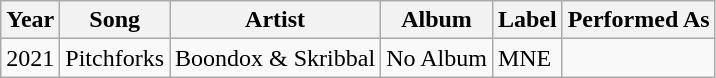<table class="wikitable" border="1">
<tr>
<th>Year</th>
<th>Song</th>
<th>Artist</th>
<th>Album</th>
<th>Label</th>
<th>Performed As</th>
</tr>
<tr>
<td>2021</td>
<td>Pitchforks</td>
<td>Boondox & Skribbal</td>
<td>No Album</td>
<td>MNE</td>
<td></td>
</tr>
</table>
